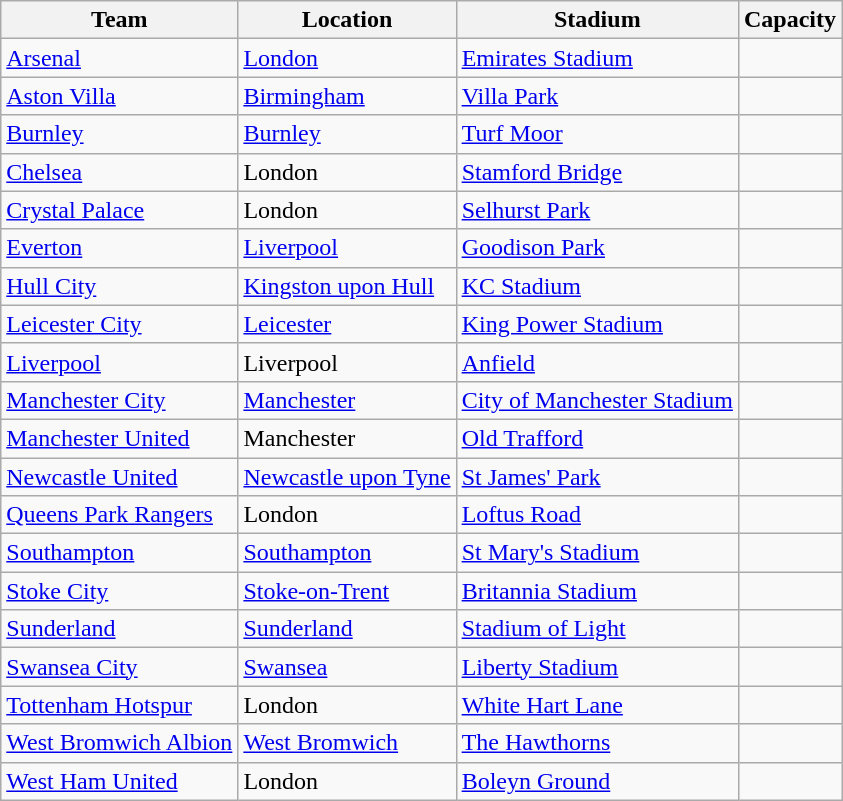<table class="wikitable sortable">
<tr>
<th>Team</th>
<th>Location</th>
<th>Stadium</th>
<th>Capacity</th>
</tr>
<tr>
<td><a href='#'>Arsenal</a></td>
<td><a href='#'>London</a> </td>
<td><a href='#'>Emirates Stadium</a></td>
<td style="text-align:center"></td>
</tr>
<tr>
<td><a href='#'>Aston Villa</a></td>
<td><a href='#'>Birmingham</a></td>
<td><a href='#'>Villa Park</a></td>
<td style="text-align:center"></td>
</tr>
<tr>
<td><a href='#'>Burnley</a></td>
<td><a href='#'>Burnley</a></td>
<td><a href='#'>Turf Moor</a></td>
<td style="text-align:center"></td>
</tr>
<tr>
<td><a href='#'>Chelsea</a></td>
<td>London </td>
<td><a href='#'>Stamford Bridge</a></td>
<td style="text-align:center"></td>
</tr>
<tr>
<td><a href='#'>Crystal Palace</a></td>
<td>London </td>
<td><a href='#'>Selhurst Park</a></td>
<td style="text-align:center"></td>
</tr>
<tr>
<td><a href='#'>Everton</a></td>
<td><a href='#'>Liverpool</a> </td>
<td><a href='#'>Goodison Park</a></td>
<td style="text-align:center"></td>
</tr>
<tr>
<td><a href='#'>Hull City</a></td>
<td><a href='#'>Kingston upon Hull</a></td>
<td><a href='#'>KC Stadium</a></td>
<td style="text-align:center"></td>
</tr>
<tr>
<td><a href='#'>Leicester City</a></td>
<td><a href='#'>Leicester</a></td>
<td><a href='#'>King Power Stadium</a></td>
<td style="text-align:center"></td>
</tr>
<tr>
<td><a href='#'>Liverpool</a></td>
<td>Liverpool </td>
<td><a href='#'>Anfield</a></td>
<td style="text-align:center"></td>
</tr>
<tr>
<td><a href='#'>Manchester City</a></td>
<td><a href='#'>Manchester</a> </td>
<td><a href='#'>City of Manchester Stadium</a></td>
<td style="text-align:center"></td>
</tr>
<tr>
<td><a href='#'>Manchester United</a></td>
<td>Manchester </td>
<td><a href='#'>Old Trafford</a></td>
<td style="text-align:center"></td>
</tr>
<tr>
<td><a href='#'>Newcastle United</a></td>
<td><a href='#'>Newcastle upon Tyne</a></td>
<td><a href='#'>St James' Park</a></td>
<td style="text-align:center"></td>
</tr>
<tr>
<td><a href='#'>Queens Park Rangers</a></td>
<td>London </td>
<td><a href='#'>Loftus Road</a></td>
<td style="text-align:center"></td>
</tr>
<tr>
<td><a href='#'>Southampton</a></td>
<td><a href='#'>Southampton</a></td>
<td><a href='#'>St Mary's Stadium</a></td>
<td style="text-align:center"></td>
</tr>
<tr>
<td><a href='#'>Stoke City</a></td>
<td><a href='#'>Stoke-on-Trent</a></td>
<td><a href='#'>Britannia Stadium</a></td>
<td style="text-align:center"></td>
</tr>
<tr>
<td><a href='#'>Sunderland</a></td>
<td><a href='#'>Sunderland</a></td>
<td><a href='#'>Stadium of Light</a></td>
<td style="text-align:center"></td>
</tr>
<tr>
<td><a href='#'>Swansea City</a></td>
<td><a href='#'>Swansea</a></td>
<td><a href='#'>Liberty Stadium</a></td>
<td style="text-align:center"></td>
</tr>
<tr>
<td><a href='#'>Tottenham Hotspur</a></td>
<td>London </td>
<td><a href='#'>White Hart Lane</a></td>
<td style="text-align:center"></td>
</tr>
<tr>
<td><a href='#'>West Bromwich Albion</a></td>
<td><a href='#'>West Bromwich</a></td>
<td><a href='#'>The Hawthorns</a></td>
<td style="text-align:center"></td>
</tr>
<tr>
<td><a href='#'>West Ham United</a></td>
<td>London </td>
<td><a href='#'>Boleyn Ground</a></td>
<td style="text-align:center"></td>
</tr>
</table>
